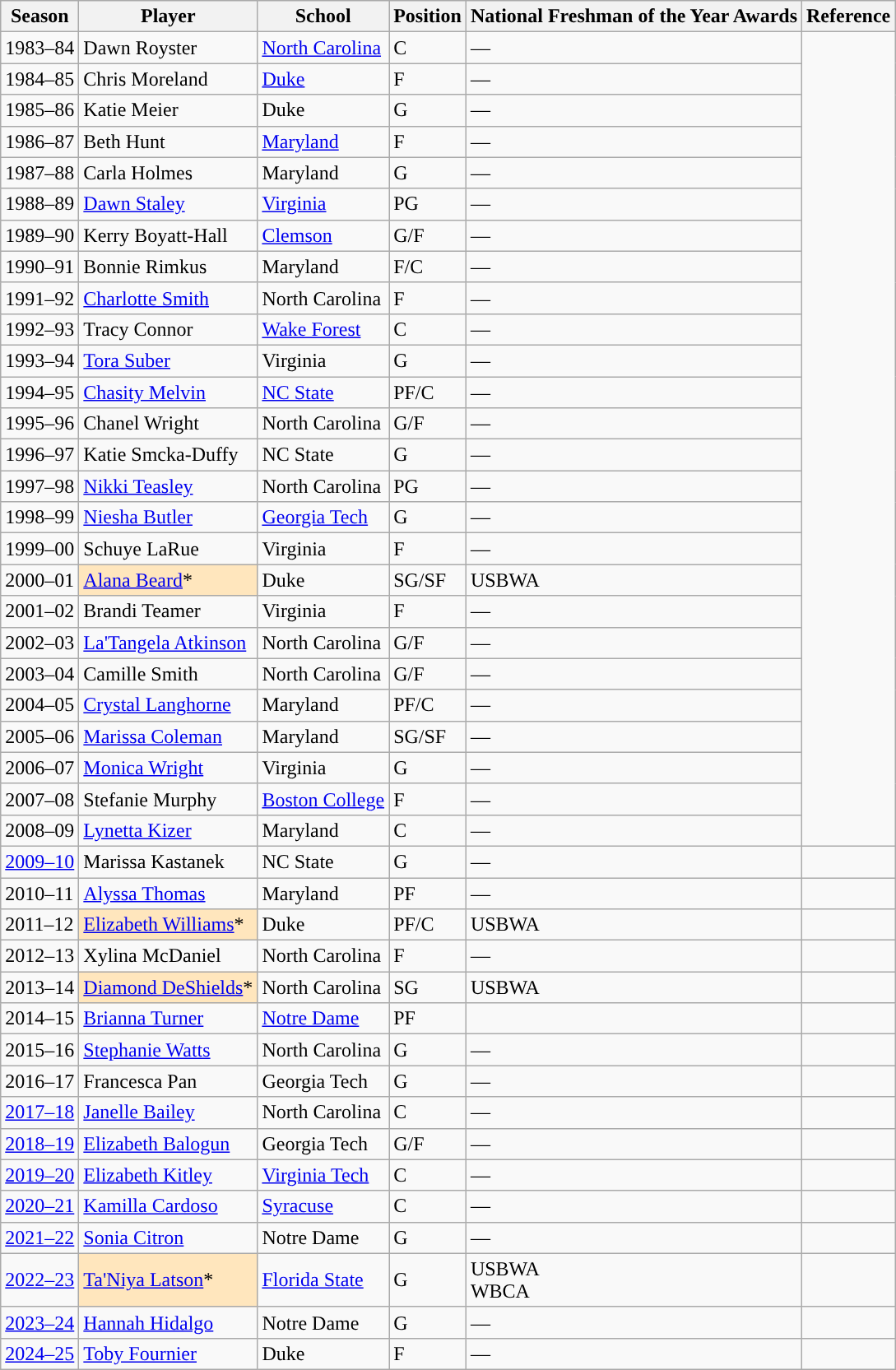<table class="wikitable sortable">
<tr>
<th>Season</th>
<th>Player</th>
<th>School</th>
<th>Position</th>
<th>National Freshman of the Year Awards</th>
<th>Reference</th>
</tr>
<tr>
<td>1983–84</td>
<td>Dawn Royster</td>
<td><a href='#'>North Carolina</a></td>
<td>C</td>
<td>—</td>
<td rowspan="26"></td>
</tr>
<tr>
<td>1984–85</td>
<td>Chris Moreland</td>
<td><a href='#'>Duke</a></td>
<td>F</td>
<td>—</td>
</tr>
<tr>
<td>1985–86</td>
<td>Katie Meier</td>
<td>Duke</td>
<td>G</td>
<td>—</td>
</tr>
<tr>
<td>1986–87</td>
<td>Beth Hunt</td>
<td><a href='#'>Maryland</a></td>
<td>F</td>
<td>—</td>
</tr>
<tr>
<td>1987–88</td>
<td>Carla Holmes</td>
<td>Maryland</td>
<td>G</td>
<td>—</td>
</tr>
<tr>
<td>1988–89</td>
<td><a href='#'>Dawn Staley</a></td>
<td><a href='#'>Virginia</a></td>
<td>PG</td>
<td>—</td>
</tr>
<tr>
<td>1989–90</td>
<td>Kerry Boyatt-Hall</td>
<td><a href='#'>Clemson</a></td>
<td>G/F</td>
<td>—</td>
</tr>
<tr>
<td>1990–91</td>
<td>Bonnie Rimkus</td>
<td>Maryland</td>
<td>F/C</td>
<td>—</td>
</tr>
<tr>
<td>1991–92</td>
<td><a href='#'>Charlotte Smith</a></td>
<td>North Carolina</td>
<td>F</td>
<td>—</td>
</tr>
<tr>
<td>1992–93</td>
<td>Tracy Connor</td>
<td><a href='#'>Wake Forest</a></td>
<td>C</td>
<td>—</td>
</tr>
<tr>
<td>1993–94</td>
<td><a href='#'>Tora Suber</a></td>
<td>Virginia</td>
<td>G</td>
<td>—</td>
</tr>
<tr>
<td>1994–95</td>
<td><a href='#'>Chasity Melvin</a></td>
<td><a href='#'>NC State</a></td>
<td>PF/C</td>
<td>—</td>
</tr>
<tr>
<td>1995–96</td>
<td>Chanel Wright</td>
<td>North Carolina</td>
<td>G/F</td>
<td>—</td>
</tr>
<tr>
<td>1996–97</td>
<td>Katie Smcka-Duffy</td>
<td>NC State</td>
<td>G</td>
<td>—</td>
</tr>
<tr>
<td>1997–98</td>
<td><a href='#'>Nikki Teasley</a></td>
<td>North Carolina</td>
<td>PG</td>
<td>—</td>
</tr>
<tr>
<td>1998–99</td>
<td><a href='#'>Niesha Butler</a></td>
<td><a href='#'>Georgia Tech</a></td>
<td>G</td>
<td>—</td>
</tr>
<tr>
<td>1999–00</td>
<td>Schuye LaRue</td>
<td>Virginia</td>
<td>F</td>
<td>—</td>
</tr>
<tr>
<td>2000–01</td>
<td style="background:#ffe6bd;"><a href='#'>Alana Beard</a>*</td>
<td>Duke</td>
<td>SG/SF</td>
<td>USBWA</td>
</tr>
<tr>
<td>2001–02</td>
<td>Brandi Teamer</td>
<td>Virginia</td>
<td>F</td>
<td>—</td>
</tr>
<tr>
<td>2002–03</td>
<td><a href='#'>La'Tangela Atkinson</a></td>
<td>North Carolina</td>
<td>G/F</td>
<td>—</td>
</tr>
<tr>
<td>2003–04</td>
<td>Camille Smith</td>
<td>North Carolina</td>
<td>G/F</td>
<td>—</td>
</tr>
<tr>
<td>2004–05</td>
<td><a href='#'>Crystal Langhorne</a></td>
<td>Maryland</td>
<td>PF/C</td>
<td>—</td>
</tr>
<tr>
<td>2005–06</td>
<td><a href='#'>Marissa Coleman</a></td>
<td>Maryland</td>
<td>SG/SF</td>
<td>—</td>
</tr>
<tr>
<td>2006–07</td>
<td><a href='#'>Monica Wright</a></td>
<td>Virginia</td>
<td>G</td>
<td>—</td>
</tr>
<tr>
<td>2007–08</td>
<td>Stefanie Murphy</td>
<td><a href='#'>Boston College</a></td>
<td>F</td>
<td>—</td>
</tr>
<tr>
<td>2008–09</td>
<td><a href='#'>Lynetta Kizer</a></td>
<td>Maryland</td>
<td>C</td>
<td>—</td>
</tr>
<tr>
<td><a href='#'>2009–10</a></td>
<td>Marissa Kastanek</td>
<td>NC State</td>
<td>G</td>
<td>—</td>
<td></td>
</tr>
<tr>
<td>2010–11</td>
<td><a href='#'>Alyssa Thomas</a></td>
<td>Maryland</td>
<td>PF</td>
<td>—</td>
<td></td>
</tr>
<tr>
<td>2011–12</td>
<td style="background:#ffe6bd;"><a href='#'>Elizabeth Williams</a>*</td>
<td>Duke</td>
<td>PF/C</td>
<td>USBWA</td>
<td></td>
</tr>
<tr>
<td>2012–13</td>
<td>Xylina McDaniel</td>
<td>North Carolina</td>
<td>F</td>
<td>—</td>
<td></td>
</tr>
<tr>
<td>2013–14</td>
<td style="background:#ffe6bd;"><a href='#'>Diamond DeShields</a>*</td>
<td>North Carolina</td>
<td>SG</td>
<td>USBWA</td>
<td></td>
</tr>
<tr>
<td>2014–15</td>
<td><a href='#'>Brianna Turner</a></td>
<td><a href='#'>Notre Dame</a></td>
<td>PF</td>
<td></td>
<td></td>
</tr>
<tr>
<td>2015–16</td>
<td><a href='#'>Stephanie Watts</a></td>
<td>North Carolina</td>
<td>G</td>
<td>—</td>
<td></td>
</tr>
<tr>
<td>2016–17</td>
<td>Francesca Pan</td>
<td>Georgia Tech</td>
<td>G</td>
<td>—</td>
<td></td>
</tr>
<tr>
<td><a href='#'>2017–18</a></td>
<td><a href='#'>Janelle Bailey</a></td>
<td>North Carolina</td>
<td>C</td>
<td>—</td>
<td></td>
</tr>
<tr>
<td><a href='#'>2018–19</a></td>
<td><a href='#'>Elizabeth Balogun</a></td>
<td>Georgia Tech</td>
<td>G/F</td>
<td>—</td>
<td></td>
</tr>
<tr>
<td><a href='#'>2019–20</a></td>
<td><a href='#'>Elizabeth Kitley</a></td>
<td><a href='#'>Virginia Tech</a></td>
<td>C</td>
<td>—</td>
<td></td>
</tr>
<tr>
<td><a href='#'>2020–21</a></td>
<td><a href='#'>Kamilla Cardoso</a></td>
<td><a href='#'>Syracuse</a></td>
<td>C</td>
<td>—</td>
<td></td>
</tr>
<tr>
<td><a href='#'>2021–22</a></td>
<td><a href='#'>Sonia Citron</a></td>
<td>Notre Dame</td>
<td>G</td>
<td>—</td>
<td></td>
</tr>
<tr>
<td><a href='#'>2022–23</a></td>
<td style="background:#ffe6bd;"><a href='#'>Ta'Niya Latson</a>*</td>
<td><a href='#'>Florida State</a></td>
<td>G</td>
<td>USBWA<br>WBCA</td>
<td></td>
</tr>
<tr>
<td><a href='#'>2023–24</a></td>
<td><a href='#'>Hannah Hidalgo</a></td>
<td>Notre Dame</td>
<td>G</td>
<td>—</td>
<td></td>
</tr>
<tr>
<td><a href='#'>2024–25</a></td>
<td><a href='#'>Toby Fournier</a></td>
<td>Duke</td>
<td>F</td>
<td>—</td>
<td></td>
</tr>
</table>
